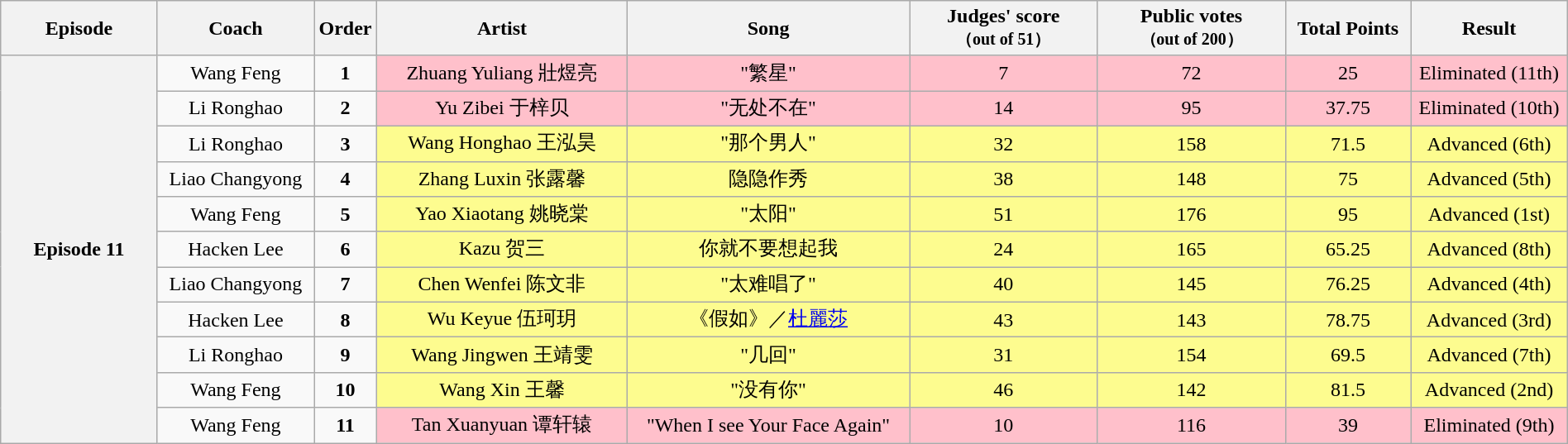<table class="wikitable" style="text-align:center;width:100%">
<tr>
<th style="width:10%;">Episode</th>
<th width="10%">Coach</th>
<th width="4%">Order</th>
<th width="16%">Artist</th>
<th width="18%">Song</th>
<th width="12%">Judges' score<br><small>（out of 51）</small></th>
<th width="12%">Public votes<br><small>（out of 200）</small></th>
<th width="8%">Total Points</th>
<th width="10%">Result</th>
</tr>
<tr>
<th rowspan="11" scope="row">Episode 11<br><small></small></th>
<td>Wang Feng</td>
<td><strong>1</strong></td>
<td style="background:pink">Zhuang Yuliang 壯煜亮</td>
<td style="background:pink">"繁星"</td>
<td style="background:pink">7</td>
<td style="background:pink">72</td>
<td style="background:pink">25</td>
<td style="background:pink">Eliminated (11th)</td>
</tr>
<tr>
<td>Li Ronghao</td>
<td><strong>2</strong></td>
<td style="background:pink">Yu Zibei 于梓贝</td>
<td style="background:pink">"无处不在"</td>
<td style="background:pink">14</td>
<td style="background:pink">95</td>
<td style="background:pink">37.75</td>
<td style="background:pink">Eliminated (10th)</td>
</tr>
<tr>
<td>Li Ronghao</td>
<td><strong>3</strong></td>
<td style="background:#FDFC8F">Wang Honghao 王泓昊</td>
<td style="background:#FDFC8F">"那个男人"</td>
<td style="background:#FDFC8F">32</td>
<td style="background:#FDFC8F">158</td>
<td style="background:#FDFC8F">71.5</td>
<td style="background:#FDFC8F">Advanced (6th)</td>
</tr>
<tr>
<td>Liao Changyong</td>
<td><strong>4</strong></td>
<td style="background:#FDFC8F">Zhang Luxin 张露馨</td>
<td style="background:#FDFC8F">隐隐作秀</td>
<td style="background:#FDFC8F">38</td>
<td style="background:#FDFC8F">148</td>
<td style="background:#FDFC8F">75</td>
<td style="background:#FDFC8F">Advanced (5th)</td>
</tr>
<tr>
<td>Wang Feng</td>
<td><strong>5</strong></td>
<td style="background:#FDFC8F">Yao Xiaotang 姚晓棠</td>
<td style="background:#FDFC8F">"太阳"</td>
<td style="background:#FDFC8F">51</td>
<td style="background:#FDFC8F">176</td>
<td style="background:#FDFC8F">95</td>
<td style="background:#FDFC8F">Advanced (1st)</td>
</tr>
<tr>
<td>Hacken Lee</td>
<td><strong>6</strong></td>
<td style="background:#FDFC8F">Kazu 贺三</td>
<td style="background:#FDFC8F">你就不要想起我</td>
<td style="background:#FDFC8F">24</td>
<td style="background:#FDFC8F">165</td>
<td style="background:#FDFC8F">65.25</td>
<td style="background:#FDFC8F">Advanced (8th)</td>
</tr>
<tr>
<td>Liao Changyong</td>
<td><strong>7</strong></td>
<td style="background:#FDFC8F">Chen Wenfei 陈文非</td>
<td style="background:#FDFC8F">"太难唱了"</td>
<td style="background:#FDFC8F">40</td>
<td style="background:#FDFC8F">145</td>
<td style="background:#FDFC8F">76.25</td>
<td style="background:#FDFC8F">Advanced (4th)</td>
</tr>
<tr>
<td>Hacken Lee</td>
<td><strong>8</strong></td>
<td style="background:#FDFC8F">Wu Keyue 伍珂玥</td>
<td style="background:#FDFC8F">《假如》／<a href='#'>杜麗莎</a></td>
<td style="background:#FDFC8F">43</td>
<td style="background:#FDFC8F">143</td>
<td style="background:#FDFC8F">78.75</td>
<td style="background:#FDFC8F">Advanced (3rd)</td>
</tr>
<tr>
<td>Li Ronghao</td>
<td><strong>9</strong></td>
<td style="background:#FDFC8F">Wang Jingwen 王靖雯</td>
<td style="background:#FDFC8F">"几回"</td>
<td style="background:#FDFC8F">31</td>
<td style="background:#FDFC8F">154</td>
<td style="background:#FDFC8F">69.5</td>
<td style="background:#FDFC8F">Advanced (7th)</td>
</tr>
<tr>
<td>Wang Feng</td>
<td><strong>10</strong></td>
<td style="background:#FDFC8F">Wang Xin 王馨</td>
<td style="background:#FDFC8F">"没有你"</td>
<td style="background:#FDFC8F">46</td>
<td style="background:#FDFC8F">142</td>
<td style="background:#FDFC8F">81.5</td>
<td style="background:#FDFC8F">Advanced (2nd)</td>
</tr>
<tr>
<td>Wang Feng</td>
<td><strong>11</strong></td>
<td style="background:pink">Tan Xuanyuan 谭轩辕</td>
<td style="background:pink">"When I see Your Face Again"</td>
<td style="background:pink">10</td>
<td style="background:pink">116</td>
<td style="background:pink">39</td>
<td style="background:pink">Eliminated (9th)</td>
</tr>
</table>
